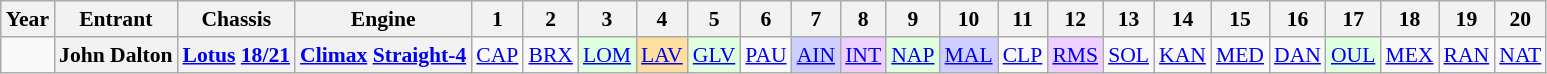<table class="wikitable" style="text-align:center; font-size:90%">
<tr>
<th>Year</th>
<th>Entrant</th>
<th>Chassis</th>
<th>Engine</th>
<th>1</th>
<th>2</th>
<th>3</th>
<th>4</th>
<th>5</th>
<th>6</th>
<th>7</th>
<th>8</th>
<th>9</th>
<th>10</th>
<th>11</th>
<th>12</th>
<th>13</th>
<th>14</th>
<th>15</th>
<th>16</th>
<th>17</th>
<th>18</th>
<th>19</th>
<th>20</th>
</tr>
<tr>
<td></td>
<th>John Dalton</th>
<th><a href='#'>Lotus</a> <a href='#'>18/21</a></th>
<th><a href='#'>Climax</a> <a href='#'>Straight-4</a></th>
<td><a href='#'>CAP</a></td>
<td><a href='#'>BRX</a></td>
<td style="background:#DFFFDF;"><a href='#'>LOM</a><br></td>
<td style="background:#FFDF9F;"><a href='#'>LAV</a><br></td>
<td style="background:#DFFFDF;"><a href='#'>GLV</a><br></td>
<td><a href='#'>PAU</a></td>
<td style="background:#CFCFFF;"><a href='#'>AIN</a><br></td>
<td style="background:#EFCFFF;"><a href='#'>INT</a><br></td>
<td style="background:#DFFFDF;"><a href='#'>NAP</a><br></td>
<td style="background:#CFCFFF;"><a href='#'>MAL</a><br></td>
<td><a href='#'>CLP</a></td>
<td style="background:#EFCFFF;"><a href='#'>RMS</a><br></td>
<td><a href='#'>SOL</a></td>
<td><a href='#'>KAN</a></td>
<td><a href='#'>MED</a></td>
<td><a href='#'>DAN</a></td>
<td style="background:#DFFFDF;"><a href='#'>OUL</a><br></td>
<td><a href='#'>MEX</a></td>
<td><a href='#'>RAN</a></td>
<td><a href='#'>NAT</a></td>
</tr>
</table>
